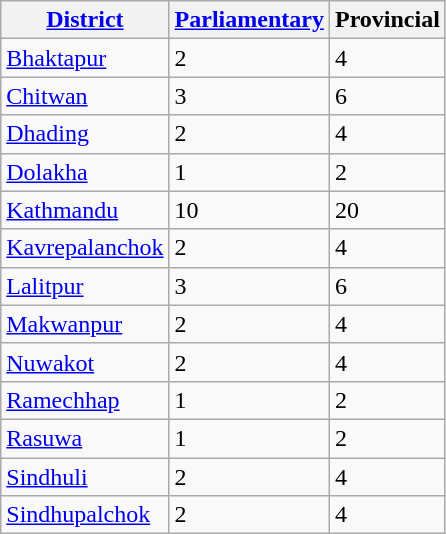<table class="wikitable">
<tr>
<th><a href='#'>District</a></th>
<th><a href='#'>Parliamentary</a></th>
<th>Provincial</th>
</tr>
<tr>
<td><a href='#'>Bhaktapur</a></td>
<td>2</td>
<td>4</td>
</tr>
<tr>
<td><a href='#'>Chitwan</a></td>
<td>3</td>
<td>6</td>
</tr>
<tr>
<td><a href='#'>Dhading</a></td>
<td>2</td>
<td>4</td>
</tr>
<tr>
<td><a href='#'>Dolakha</a></td>
<td>1</td>
<td>2</td>
</tr>
<tr>
<td><a href='#'>Kathmandu</a></td>
<td>10</td>
<td>20</td>
</tr>
<tr>
<td><a href='#'>Kavrepalanchok</a></td>
<td>2</td>
<td>4</td>
</tr>
<tr>
<td><a href='#'>Lalitpur</a></td>
<td>3</td>
<td>6</td>
</tr>
<tr>
<td><a href='#'>Makwanpur</a></td>
<td>2</td>
<td>4</td>
</tr>
<tr>
<td><a href='#'>Nuwakot</a></td>
<td>2</td>
<td>4</td>
</tr>
<tr>
<td><a href='#'>Ramechhap</a></td>
<td>1</td>
<td>2</td>
</tr>
<tr>
<td><a href='#'>Rasuwa</a></td>
<td>1</td>
<td>2</td>
</tr>
<tr>
<td><a href='#'>Sindhuli</a></td>
<td>2</td>
<td>4</td>
</tr>
<tr>
<td><a href='#'>Sindhupalchok</a></td>
<td>2</td>
<td>4</td>
</tr>
</table>
